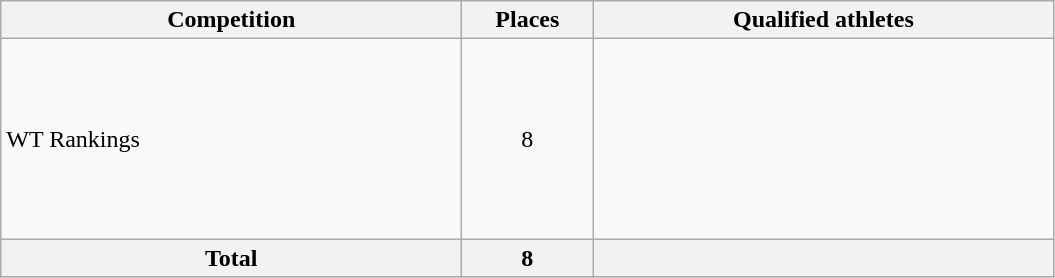<table class="wikitable">
<tr>
<th width=300>Competition</th>
<th width=80>Places</th>
<th width=300>Qualified athletes</th>
</tr>
<tr>
<td>WT Rankings<br></td>
<td align="center">8</td>
<td><br><br><br><br><br><br><br></td>
</tr>
<tr>
<th>Total</th>
<th>8</th>
<th></th>
</tr>
</table>
